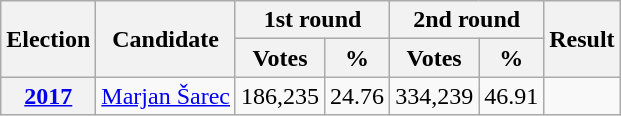<table class=wikitable style=text-align:right>
<tr>
<th rowspan=2>Election</th>
<th rowspan=2>Candidate</th>
<th colspan=2>1st round</th>
<th colspan=2>2nd round</th>
<th rowspan=2>Result</th>
</tr>
<tr>
<th>Votes</th>
<th>%</th>
<th>Votes</th>
<th>%</th>
</tr>
<tr>
<th><a href='#'>2017</a></th>
<td><a href='#'>Marjan Šarec</a></td>
<td>186,235</td>
<td>24.76</td>
<td>334,239</td>
<td>46.91</td>
<td></td>
</tr>
</table>
